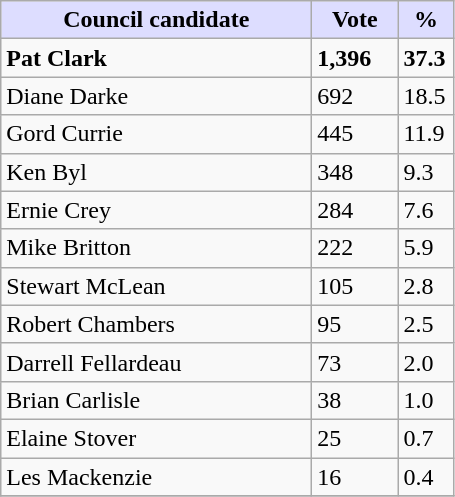<table class="wikitable">
<tr>
<th style="background:#ddf;" width="200px">Council candidate</th>
<th style="background:#ddf;" width="50px">Vote</th>
<th style="background:#ddf;" width="30px">%</th>
</tr>
<tr>
<td><strong>Pat Clark</strong></td>
<td><strong>1,396</strong></td>
<td><strong>37.3</strong></td>
</tr>
<tr>
<td>Diane Darke</td>
<td>692</td>
<td>18.5</td>
</tr>
<tr>
<td>Gord Currie</td>
<td>445</td>
<td>11.9</td>
</tr>
<tr>
<td>Ken Byl</td>
<td>348</td>
<td>9.3</td>
</tr>
<tr>
<td>Ernie Crey</td>
<td>284</td>
<td>7.6</td>
</tr>
<tr>
<td>Mike Britton</td>
<td>222</td>
<td>5.9</td>
</tr>
<tr>
<td>Stewart McLean</td>
<td>105</td>
<td>2.8</td>
</tr>
<tr>
<td>Robert Chambers</td>
<td>95</td>
<td>2.5</td>
</tr>
<tr>
<td>Darrell Fellardeau</td>
<td>73</td>
<td>2.0</td>
</tr>
<tr>
<td>Brian Carlisle</td>
<td>38</td>
<td>1.0</td>
</tr>
<tr>
<td>Elaine Stover</td>
<td>25</td>
<td>0.7</td>
</tr>
<tr>
<td>Les Mackenzie</td>
<td>16</td>
<td>0.4</td>
</tr>
<tr>
</tr>
</table>
